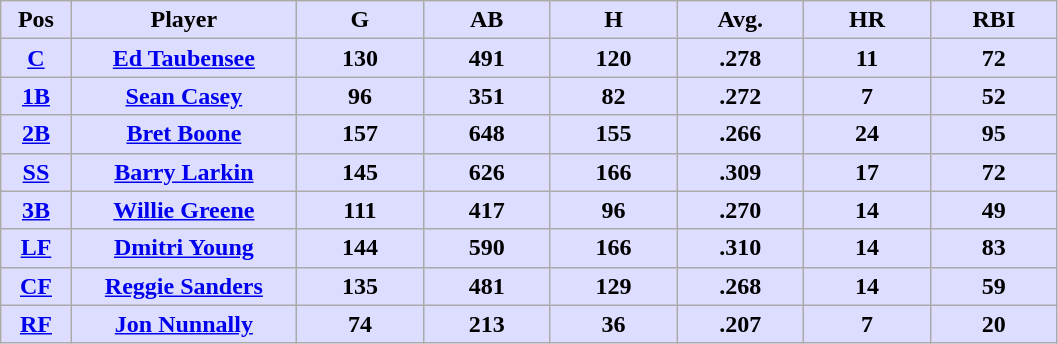<table class="wikitable sortable">
<tr>
<th style="background:#ddf; width:5%;">Pos</th>
<th style="background:#ddf; width:16%;">Player</th>
<th style="background:#ddf; width:9%;">G</th>
<th style="background:#ddf; width:9%;">AB</th>
<th style="background:#ddf; width:9%;">H</th>
<th style="background:#ddf; width:9%;">Avg.</th>
<th style="background:#ddf; width:9%;">HR</th>
<th style="background:#ddf; width:9%;">RBI</th>
</tr>
<tr>
<th style="background:#ddf; width:5%;"><a href='#'>C</a></th>
<th style="background:#ddf; width:16%;"><a href='#'>Ed Taubensee</a></th>
<th style="background:#ddf; width:9%;">130</th>
<th style="background:#ddf; width:9%;">491</th>
<th style="background:#ddf; width:9%;">120</th>
<th style="background:#ddf; width:9%;">.278</th>
<th style="background:#ddf; width:9%;">11</th>
<th style="background:#ddf; width:9%;">72</th>
</tr>
<tr>
<th style="background:#ddf; width:5%;"><a href='#'>1B</a></th>
<th style="background:#ddf; width:16%;"><a href='#'>Sean Casey</a></th>
<th style="background:#ddf; width:9%;">96</th>
<th style="background:#ddf; width:9%;">351</th>
<th style="background:#ddf; width:9%;">82</th>
<th style="background:#ddf; width:9%;">.272</th>
<th style="background:#ddf; width:9%;">7</th>
<th style="background:#ddf; width:9%;">52</th>
</tr>
<tr>
<th style="background:#ddf; width:5%;"><a href='#'>2B</a></th>
<th style="background:#ddf; width:16%;"><a href='#'>Bret Boone</a></th>
<th style="background:#ddf; width:9%;">157</th>
<th style="background:#ddf; width:9%;">648</th>
<th style="background:#ddf; width:9%;">155</th>
<th style="background:#ddf; width:9%;">.266</th>
<th style="background:#ddf; width:9%;">24</th>
<th style="background:#ddf; width:9%;">95</th>
</tr>
<tr>
<th style="background:#ddf; width:5%;"><a href='#'>SS</a></th>
<th style="background:#ddf; width:16%;"><a href='#'>Barry Larkin</a></th>
<th style="background:#ddf; width:9%;">145</th>
<th style="background:#ddf; width:9%;">626</th>
<th style="background:#ddf; width:9%;">166</th>
<th style="background:#ddf; width:9%;">.309</th>
<th style="background:#ddf; width:9%;">17</th>
<th style="background:#ddf; width:9%;">72</th>
</tr>
<tr>
<th style="background:#ddf; width:5%;"><a href='#'>3B</a></th>
<th style="background:#ddf; width:16%;"><a href='#'>Willie Greene</a></th>
<th style="background:#ddf; width:9%;">111</th>
<th style="background:#ddf; width:9%;">417</th>
<th style="background:#ddf; width:9%;">96</th>
<th style="background:#ddf; width:9%;">.270</th>
<th style="background:#ddf; width:9%;">14</th>
<th style="background:#ddf; width:9%;">49</th>
</tr>
<tr>
<th style="background:#ddf; width:5%;"><a href='#'>LF</a></th>
<th style="background:#ddf; width:16%;"><a href='#'>Dmitri Young</a></th>
<th style="background:#ddf; width:9%;">144</th>
<th style="background:#ddf; width:9%;">590</th>
<th style="background:#ddf; width:9%;">166</th>
<th style="background:#ddf; width:9%;">.310</th>
<th style="background:#ddf; width:9%;">14</th>
<th style="background:#ddf; width:9%;">83</th>
</tr>
<tr>
<th style="background:#ddf; width:5%"><a href='#'>CF</a></th>
<th style="background:#ddf; width:16%"><a href='#'>Reggie Sanders</a></th>
<th style="background:#ddf; width:9%">135</th>
<th style="background:#ddf; width:9%">481</th>
<th style="background:#ddf; width:9%">129</th>
<th style="background:#ddf; width:9%">.268</th>
<th style="background:#ddf; width:9%">14</th>
<th style="background:#ddf; width:9%">59</th>
</tr>
<tr>
<th style="background:#ddf; width:5%;"><a href='#'>RF</a></th>
<th style="background:#ddf; width:16%;"><a href='#'>Jon Nunnally</a></th>
<th style="background:#ddf; width:9%;">74</th>
<th style="background:#ddf; width:9%;">213</th>
<th style="background:#ddf; width:9%;">36</th>
<th style="background:#ddf; width:9%;">.207</th>
<th style="background:#ddf; width:9%;">7</th>
<th style="background:#ddf; width:9%;">20</th>
</tr>
</table>
